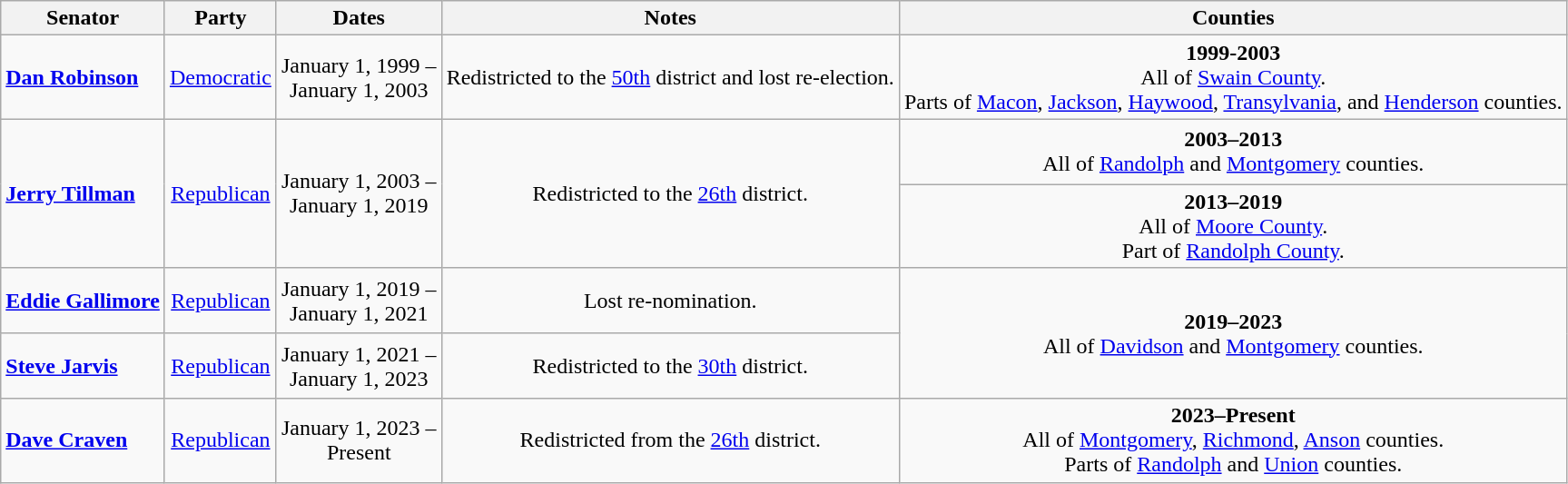<table class=wikitable style="text-align:center">
<tr>
<th>Senator</th>
<th>Party</th>
<th>Dates</th>
<th>Notes</th>
<th>Counties</th>
</tr>
<tr style="height:3em">
<td align=left><strong><a href='#'>Dan Robinson</a></strong></td>
<td><a href='#'>Democratic</a></td>
<td nowrap>January 1, 1999 – <br> January 1, 2003</td>
<td>Redistricted to the <a href='#'>50th</a> district and lost re-election.</td>
<td><strong>1999-2003</strong><br> All of <a href='#'>Swain County</a>. <br> Parts of <a href='#'>Macon</a>, <a href='#'>Jackson</a>, <a href='#'>Haywood</a>, <a href='#'>Transylvania</a>, and <a href='#'>Henderson</a> counties.</td>
</tr>
<tr style="height:3em">
<td rowspan=2 align=left><strong><a href='#'>Jerry Tillman</a></strong></td>
<td rowspan=2 ><a href='#'>Republican</a></td>
<td rowspan=2 nowrap>January 1, 2003 – <br> January 1, 2019</td>
<td rowspan=2>Redistricted to the <a href='#'>26th</a> district.</td>
<td><strong>2003–2013</strong><br> All of <a href='#'>Randolph</a> and <a href='#'>Montgomery</a> counties.</td>
</tr>
<tr style="height:3em">
<td><strong>2013–2019</strong><br> All of <a href='#'>Moore County</a>. <br> Part of <a href='#'>Randolph County</a>.</td>
</tr>
<tr style="height:3em">
<td align=left><strong><a href='#'>Eddie Gallimore</a></strong></td>
<td><a href='#'>Republican</a></td>
<td nowrap>January 1, 2019 – <br> January 1, 2021</td>
<td>Lost re-nomination.</td>
<td rowspan=2><strong>2019–2023</strong><br> All of <a href='#'>Davidson</a> and <a href='#'>Montgomery</a> counties.</td>
</tr>
<tr style="height:3em">
<td align=left><strong><a href='#'>Steve Jarvis</a></strong></td>
<td><a href='#'>Republican</a></td>
<td nowrap>January 1, 2021 – <br> January 1, 2023</td>
<td>Redistricted to the <a href='#'>30th</a> district.</td>
</tr>
<tr style="height:3em">
<td align=left><strong><a href='#'>Dave Craven</a></strong></td>
<td><a href='#'>Republican</a></td>
<td nowrap>January 1, 2023 – <br> Present</td>
<td>Redistricted from the <a href='#'>26th</a> district.</td>
<td><strong>2023–Present</strong><br> All of <a href='#'>Montgomery</a>, <a href='#'>Richmond</a>, <a href='#'>Anson</a> counties. <br> Parts of <a href='#'>Randolph</a> and <a href='#'>Union</a> counties.</td>
</tr>
</table>
